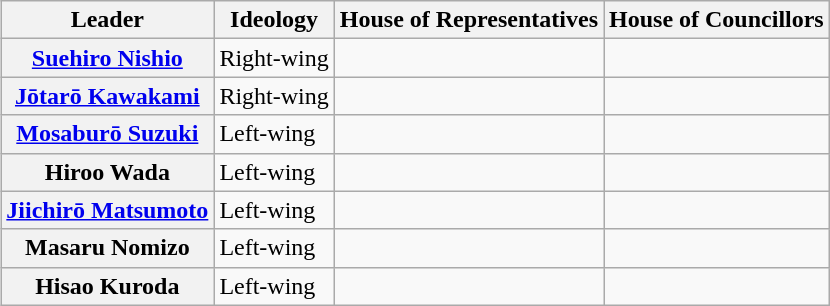<table class="wikitable floatright" style="border:1px black; float:right; margin-left:1em;">
<tr>
<th>Leader</th>
<th>Ideology</th>
<th>House of Representatives</th>
<th>House of Councillors</th>
</tr>
<tr>
<th><a href='#'>Suehiro Nishio</a></th>
<td>Right-wing</td>
<td></td>
<td></td>
</tr>
<tr>
<th><a href='#'>Jōtarō Kawakami</a></th>
<td>Right-wing</td>
<td></td>
<td></td>
</tr>
<tr>
<th><a href='#'>Mosaburō Suzuki</a></th>
<td>Left-wing</td>
<td></td>
<td></td>
</tr>
<tr>
<th>Hiroo Wada</th>
<td>Left-wing</td>
<td></td>
<td></td>
</tr>
<tr>
<th><a href='#'>Jiichirō Matsumoto</a></th>
<td>Left-wing</td>
<td></td>
<td></td>
</tr>
<tr>
<th>Masaru Nomizo</th>
<td>Left-wing</td>
<td></td>
<td></td>
</tr>
<tr>
<th>Hisao Kuroda</th>
<td>Left-wing</td>
<td></td>
<td></td>
</tr>
</table>
